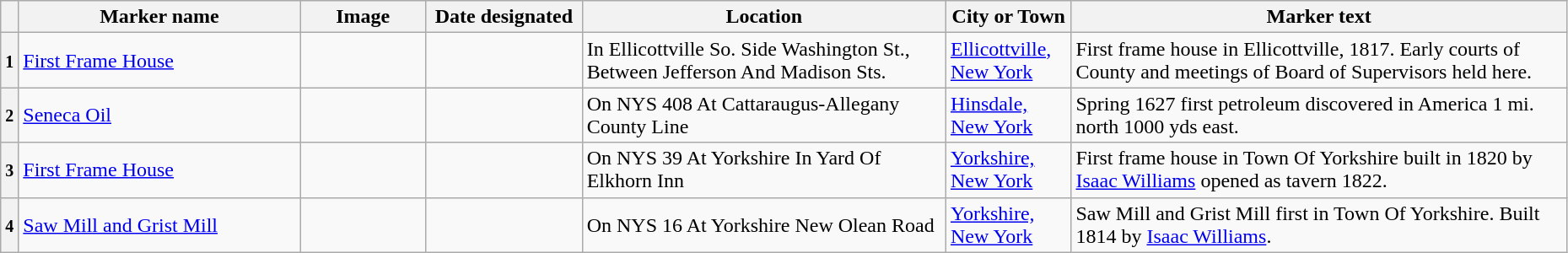<table class="wikitable sortable" style="width:98%">
<tr>
<th></th>
<th width = 18% ><strong>Marker name</strong></th>
<th width = 8% class="unsortable" ><strong>Image</strong></th>
<th width = 10% ><strong>Date designated</strong></th>
<th><strong>Location</strong></th>
<th width = 8% ><strong>City or Town</strong></th>
<th class="unsortable" ><strong>Marker text</strong></th>
</tr>
<tr ->
<th><small>1</small></th>
<td><a href='#'>First Frame House</a></td>
<td></td>
<td></td>
<td>In Ellicottville So. Side Washington St., Between Jefferson And Madison Sts.</td>
<td><a href='#'>Ellicottville, New York</a></td>
<td>First frame house in Ellicottville, 1817. Early courts of County and meetings of Board of Supervisors held here.</td>
</tr>
<tr ->
<th><small>2</small></th>
<td><a href='#'>Seneca Oil</a></td>
<td></td>
<td></td>
<td>On NYS 408 At Cattaraugus-Allegany County Line</td>
<td><a href='#'>Hinsdale, New York</a></td>
<td>Spring 1627 first petroleum discovered in America 1 mi. north 1000 yds east.</td>
</tr>
<tr ->
<th><small>3</small></th>
<td><a href='#'>First Frame House</a></td>
<td></td>
<td></td>
<td>On NYS 39 At Yorkshire In Yard Of Elkhorn Inn</td>
<td><a href='#'>Yorkshire, New York</a></td>
<td>First frame house in Town Of Yorkshire built in 1820 by <a href='#'>Isaac Williams</a> opened as tavern 1822.</td>
</tr>
<tr ->
<th><small>4</small></th>
<td><a href='#'>Saw Mill and Grist Mill</a></td>
<td></td>
<td></td>
<td>On NYS 16 At Yorkshire New Olean Road</td>
<td><a href='#'>Yorkshire, New York</a></td>
<td>Saw Mill and Grist Mill first in Town Of Yorkshire. Built 1814 by <a href='#'>Isaac Williams</a>.</td>
</tr>
</table>
